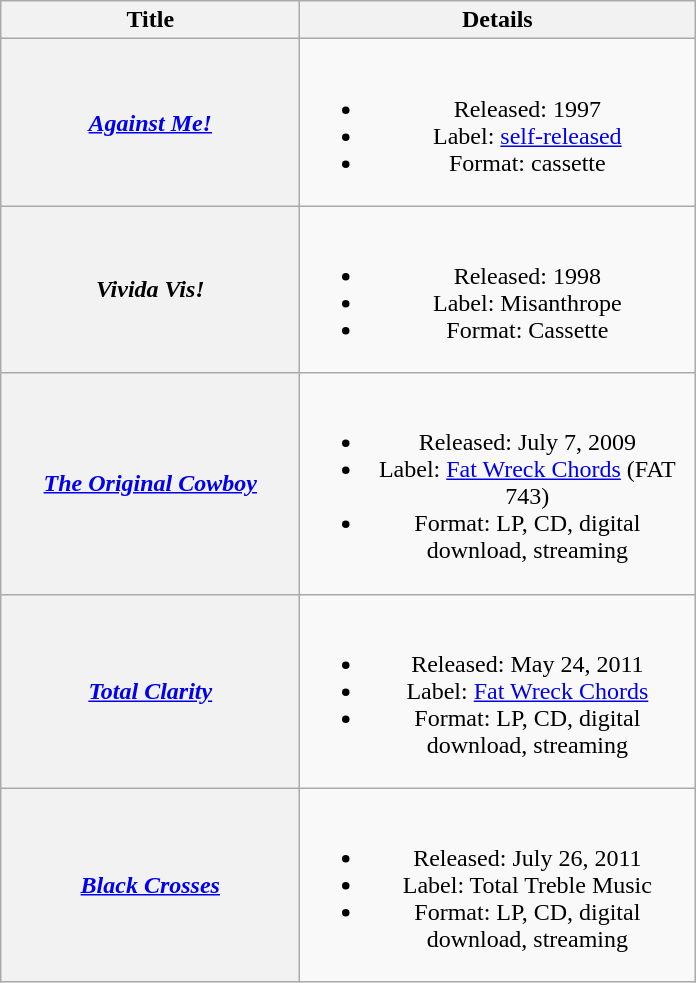<table class="wikitable plainrowheaders" style="text-align:center;" border="1">
<tr>
<th scope="col" style="width:12em;">Title</th>
<th scope="col" style="width:16em;">Details</th>
</tr>
<tr>
<th scope="row"><em><a href='#'>Against Me!</a></em></th>
<td><br><ul><li>Released: 1997</li><li>Label: <a href='#'>self-released</a></li><li>Format: cassette</li></ul></td>
</tr>
<tr>
<th scope="row"><em>Vivida Vis!</em></th>
<td><br><ul><li>Released: 1998</li><li>Label: Misanthrope</li><li>Format: Cassette</li></ul></td>
</tr>
<tr>
<th scope="row"><em><a href='#'>The Original Cowboy</a></em></th>
<td><br><ul><li>Released: July 7, 2009</li><li>Label: <a href='#'>Fat Wreck Chords</a> (FAT 743)</li><li>Format: LP, CD, digital download, streaming</li></ul></td>
</tr>
<tr>
<th scope="row"><em><a href='#'>Total Clarity</a></em></th>
<td><br><ul><li>Released: May 24, 2011</li><li>Label: <a href='#'>Fat Wreck Chords</a></li><li>Format: LP, CD, digital download, streaming</li></ul></td>
</tr>
<tr>
<th scope="row"><em><a href='#'>Black Crosses</a></em></th>
<td><br><ul><li>Released: July 26, 2011</li><li>Label: Total Treble Music</li><li>Format: LP, CD, digital download, streaming</li></ul></td>
</tr>
</table>
